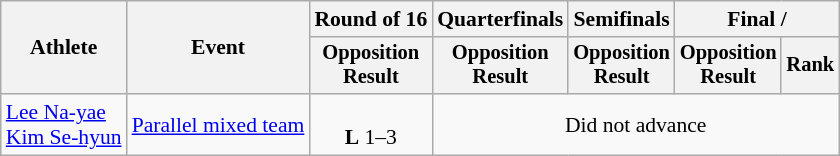<table class="wikitable" style="font-size:90%">
<tr>
<th rowspan="2">Athlete</th>
<th rowspan="2">Event</th>
<th>Round of 16</th>
<th>Quarterfinals</th>
<th>Semifinals</th>
<th colspan=2>Final / </th>
</tr>
<tr style="font-size:95%">
<th>Opposition<br>Result</th>
<th>Opposition<br>Result</th>
<th>Opposition<br>Result</th>
<th>Opposition<br>Result</th>
<th>Rank</th>
</tr>
<tr align=center>
<td align=left><a href='#'>Lee Na-yae</a><br><a href='#'>Kim Se-hyun</a></td>
<td align=left><a href='#'>Parallel mixed team</a></td>
<td><br><strong>L</strong> 1–3</td>
<td colspan=4>Did not advance</td>
</tr>
</table>
